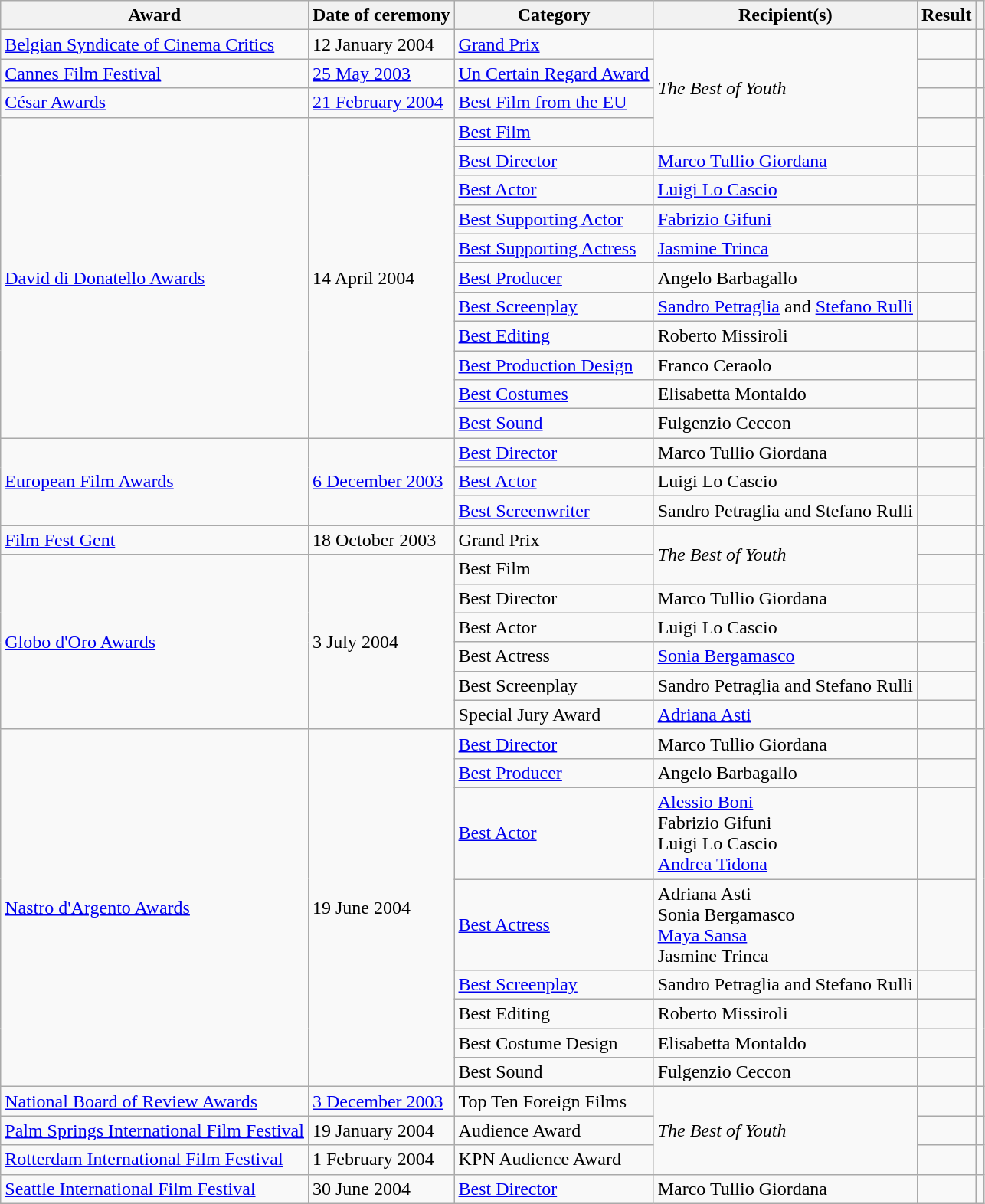<table class="wikitable plainrowheaders sortable">
<tr>
<th scope="col">Award</th>
<th scope="col">Date of ceremony</th>
<th scope="col">Category</th>
<th scope="col">Recipient(s)</th>
<th scope="col">Result</th>
<th scope="col" class="unsortable"></th>
</tr>
<tr>
<td><a href='#'>Belgian Syndicate of Cinema Critics</a></td>
<td>12 January 2004</td>
<td><a href='#'>Grand Prix</a></td>
<td rowspan="4"><em>The Best of Youth</em></td>
<td></td>
<td style="text-align: center;"></td>
</tr>
<tr>
<td><a href='#'>Cannes Film Festival</a></td>
<td><a href='#'>25 May 2003</a></td>
<td><a href='#'>Un Certain Regard Award</a></td>
<td></td>
<td style="text-align: center;"></td>
</tr>
<tr>
<td><a href='#'>César Awards</a></td>
<td><a href='#'>21 February 2004</a></td>
<td><a href='#'>Best Film from the EU</a></td>
<td></td>
<td style="text-align: center;"></td>
</tr>
<tr>
<td rowspan="11"><a href='#'>David di Donatello Awards</a></td>
<td rowspan="11">14 April 2004</td>
<td><a href='#'>Best Film</a></td>
<td></td>
<td rowspan="11" style="text-align: center;"></td>
</tr>
<tr>
<td><a href='#'>Best Director</a></td>
<td><a href='#'>Marco Tullio Giordana</a></td>
<td></td>
</tr>
<tr>
<td><a href='#'>Best Actor</a></td>
<td><a href='#'>Luigi Lo Cascio</a></td>
<td></td>
</tr>
<tr>
<td><a href='#'>Best Supporting Actor</a></td>
<td><a href='#'>Fabrizio Gifuni</a></td>
<td></td>
</tr>
<tr>
<td><a href='#'>Best Supporting Actress</a></td>
<td><a href='#'>Jasmine Trinca</a></td>
<td></td>
</tr>
<tr>
<td><a href='#'>Best Producer</a></td>
<td>Angelo Barbagallo</td>
<td></td>
</tr>
<tr>
<td><a href='#'>Best Screenplay</a></td>
<td><a href='#'>Sandro Petraglia</a> and <a href='#'>Stefano Rulli</a></td>
<td></td>
</tr>
<tr>
<td><a href='#'>Best Editing</a></td>
<td>Roberto Missiroli</td>
<td></td>
</tr>
<tr>
<td><a href='#'>Best Production Design</a></td>
<td>Franco Ceraolo</td>
<td></td>
</tr>
<tr>
<td><a href='#'>Best Costumes</a></td>
<td>Elisabetta Montaldo</td>
<td></td>
</tr>
<tr>
<td><a href='#'>Best Sound</a></td>
<td>Fulgenzio Ceccon</td>
<td></td>
</tr>
<tr>
<td rowspan="3"><a href='#'>European Film Awards</a></td>
<td rowspan="3"><a href='#'>6 December 2003</a></td>
<td><a href='#'>Best Director</a></td>
<td>Marco Tullio Giordana</td>
<td></td>
<td rowspan="3" style="text-align: center;"></td>
</tr>
<tr>
<td><a href='#'>Best Actor</a></td>
<td>Luigi Lo Cascio</td>
<td></td>
</tr>
<tr>
<td><a href='#'>Best Screenwriter</a></td>
<td>Sandro Petraglia and Stefano Rulli</td>
<td></td>
</tr>
<tr>
<td><a href='#'>Film Fest Gent</a></td>
<td>18 October 2003</td>
<td>Grand Prix</td>
<td rowspan="2"><em>The Best of Youth</em></td>
<td></td>
<td style="text-align: center;"></td>
</tr>
<tr>
<td rowspan="6"><a href='#'>Globo d'Oro Awards</a></td>
<td rowspan="6">3 July 2004</td>
<td>Best Film</td>
<td></td>
<td rowspan="6" style="text-align: center;"></td>
</tr>
<tr>
<td>Best Director</td>
<td>Marco Tullio Giordana</td>
<td></td>
</tr>
<tr>
<td>Best Actor</td>
<td>Luigi Lo Cascio</td>
<td></td>
</tr>
<tr>
<td>Best Actress</td>
<td><a href='#'>Sonia Bergamasco</a></td>
<td></td>
</tr>
<tr>
<td>Best Screenplay</td>
<td>Sandro Petraglia and Stefano Rulli</td>
<td></td>
</tr>
<tr>
<td>Special Jury Award</td>
<td><a href='#'>Adriana Asti</a></td>
<td></td>
</tr>
<tr>
<td rowspan="8"><a href='#'>Nastro d'Argento Awards</a></td>
<td rowspan="8">19 June 2004</td>
<td><a href='#'>Best Director</a></td>
<td>Marco Tullio Giordana</td>
<td></td>
<td rowspan="8" style="text-align: center;"></td>
</tr>
<tr>
<td><a href='#'>Best Producer</a></td>
<td>Angelo Barbagallo</td>
<td></td>
</tr>
<tr>
<td><a href='#'>Best Actor</a></td>
<td><a href='#'>Alessio Boni</a><br>Fabrizio Gifuni<br>Luigi Lo Cascio<br><a href='#'>Andrea Tidona</a></td>
<td></td>
</tr>
<tr>
<td><a href='#'>Best Actress</a></td>
<td>Adriana Asti<br>Sonia Bergamasco<br><a href='#'>Maya Sansa</a><br>Jasmine Trinca</td>
<td></td>
</tr>
<tr>
<td><a href='#'>Best Screenplay</a></td>
<td>Sandro Petraglia and Stefano Rulli</td>
<td></td>
</tr>
<tr>
<td>Best Editing</td>
<td>Roberto Missiroli</td>
<td></td>
</tr>
<tr>
<td>Best Costume Design</td>
<td>Elisabetta Montaldo</td>
<td></td>
</tr>
<tr>
<td>Best Sound</td>
<td>Fulgenzio Ceccon</td>
<td></td>
</tr>
<tr>
<td><a href='#'>National Board of Review Awards</a></td>
<td><a href='#'>3 December 2003</a></td>
<td>Top Ten Foreign Films</td>
<td rowspan="3"><em>The Best of Youth</em></td>
<td></td>
<td style="text-align: center;"></td>
</tr>
<tr>
<td><a href='#'>Palm Springs International Film Festival</a></td>
<td>19 January 2004</td>
<td>Audience Award<br></td>
<td></td>
<td style="text-align: center;"></td>
</tr>
<tr>
<td><a href='#'>Rotterdam International Film Festival</a></td>
<td>1 February 2004</td>
<td>KPN Audience Award</td>
<td></td>
<td style="text-align: center;"></td>
</tr>
<tr>
<td><a href='#'>Seattle International Film Festival</a></td>
<td>30 June 2004</td>
<td><a href='#'>Best Director</a></td>
<td>Marco Tullio Giordana</td>
<td></td>
<td style="text-align: center;"></td>
</tr>
</table>
